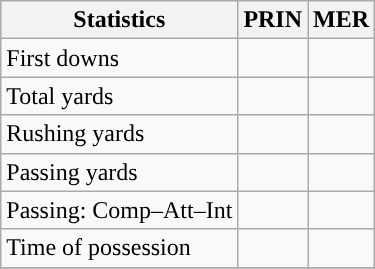<table class="wikitable" style="float: left;">
<tr>
<th>Statistics</th>
<th>PRIN</th>
<th>MER</th>
</tr>
<tr>
<td>First downs</td>
<td></td>
<td></td>
</tr>
<tr>
<td>Total yards</td>
<td></td>
<td></td>
</tr>
<tr>
<td>Rushing yards</td>
<td></td>
<td></td>
</tr>
<tr>
<td>Passing yards</td>
<td></td>
<td></td>
</tr>
<tr>
<td>Passing: Comp–Att–Int</td>
<td></td>
<td></td>
</tr>
<tr>
<td>Time of possession</td>
<td></td>
<td></td>
</tr>
<tr>
</tr>
</table>
